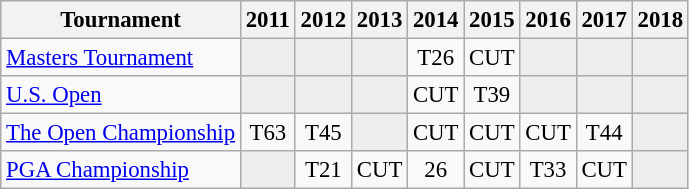<table class="wikitable" style="font-size:95%;text-align:center;">
<tr>
<th>Tournament</th>
<th>2011</th>
<th>2012</th>
<th>2013</th>
<th>2014</th>
<th>2015</th>
<th>2016</th>
<th>2017</th>
<th>2018</th>
</tr>
<tr>
<td align=left><a href='#'>Masters Tournament</a></td>
<td style="background:#eeeeee;"></td>
<td style="background:#eeeeee;"></td>
<td style="background:#eeeeee;"></td>
<td>T26</td>
<td>CUT</td>
<td style="background:#eeeeee;"></td>
<td style="background:#eeeeee;"></td>
<td style="background:#eeeeee;"></td>
</tr>
<tr>
<td align=left><a href='#'>U.S. Open</a></td>
<td style="background:#eeeeee;"></td>
<td style="background:#eeeeee;"></td>
<td style="background:#eeeeee;"></td>
<td>CUT</td>
<td>T39</td>
<td style="background:#eeeeee;"></td>
<td style="background:#eeeeee;"></td>
<td style="background:#eeeeee;"></td>
</tr>
<tr>
<td align=left><a href='#'>The Open Championship</a></td>
<td>T63</td>
<td>T45</td>
<td style="background:#eeeeee;"></td>
<td>CUT</td>
<td>CUT</td>
<td>CUT</td>
<td>T44</td>
<td style="background:#eeeeee;"></td>
</tr>
<tr>
<td align=left><a href='#'>PGA Championship</a></td>
<td style="background:#eeeeee;"></td>
<td>T21</td>
<td>CUT</td>
<td>26</td>
<td>CUT</td>
<td>T33</td>
<td>CUT</td>
<td style="background:#eeeeee;"></td>
</tr>
</table>
